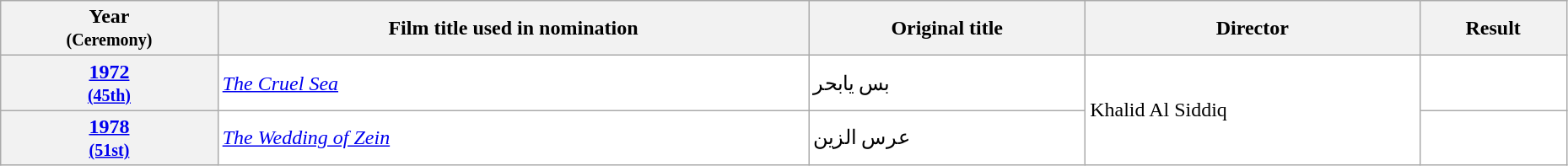<table class="wikitable sortable" width="98%" style="background:#ffffff;">
<tr>
<th>Year<br><small>(Ceremony)</small></th>
<th>Film title used in nomination</th>
<th>Original title</th>
<th>Director</th>
<th>Result</th>
</tr>
<tr>
<th align="center"><a href='#'>1972</a><br><small><a href='#'>(45th)</a></small></th>
<td><em><a href='#'>The Cruel Sea</a></em></td>
<td>بس يابحر</td>
<td rowspan="2">Khalid Al Siddiq</td>
<td></td>
</tr>
<tr>
<th align="center"><a href='#'>1978</a><br><small><a href='#'>(51st)</a></small></th>
<td><em><a href='#'>The Wedding of Zein</a></em></td>
<td>عرس الزين</td>
<td></td>
</tr>
</table>
